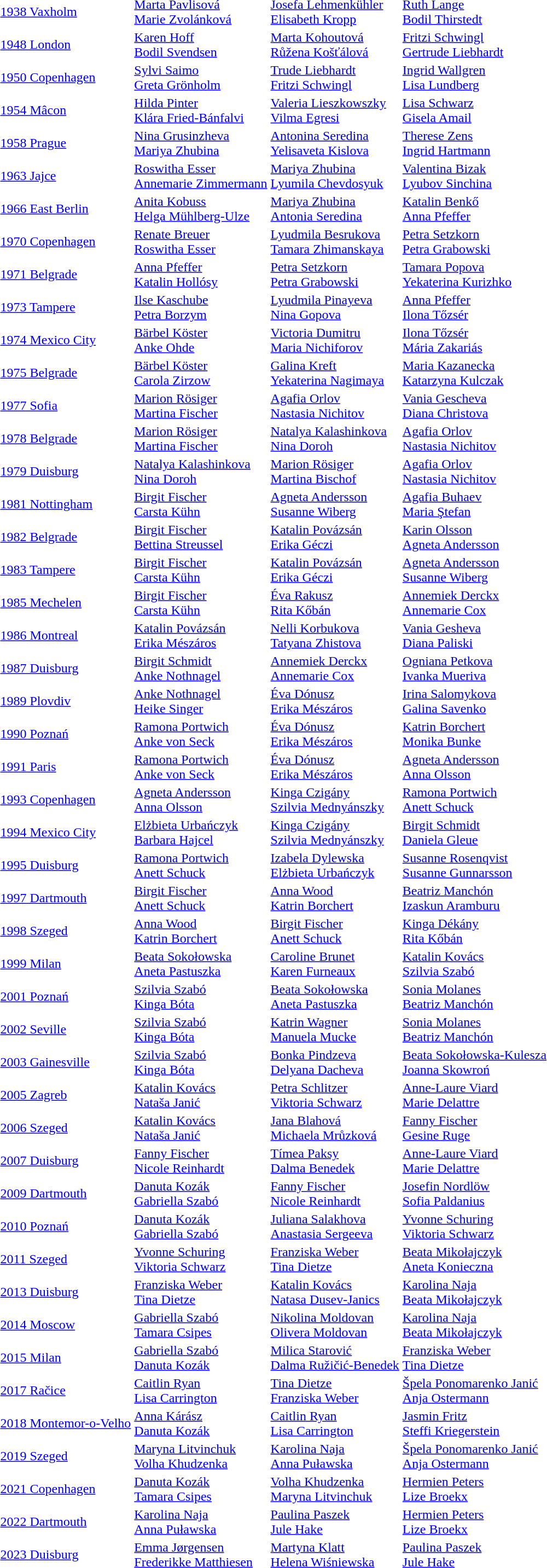<table>
<tr>
<td><a href='#'>1938 Vaxholm</a></td>
<td><a href='#'>Marta Pavlisová</a><br><a href='#'>Marie Zvolánková</a><br></td>
<td><a href='#'>Josefa Lehmenkühler</a><br><a href='#'>Elisabeth Kropp</a><br></td>
<td><a href='#'>Ruth Lange</a><br><a href='#'>Bodil Thirstedt</a><br></td>
</tr>
<tr>
<td><a href='#'>1948 London</a></td>
<td><a href='#'>Karen Hoff</a><br><a href='#'>Bodil Svendsen</a><br></td>
<td><a href='#'>Marta Kohoutová</a><br><a href='#'>Růžena Košťálová</a><br></td>
<td><a href='#'>Fritzi Schwingl</a><br><a href='#'>Gertrude Liebhardt</a><br></td>
</tr>
<tr>
<td><a href='#'>1950 Copenhagen</a></td>
<td><a href='#'>Sylvi Saimo</a><br><a href='#'>Greta Grönholm</a><br></td>
<td><a href='#'>Trude Liebhardt</a><br><a href='#'>Fritzi Schwingl</a><br></td>
<td><a href='#'>Ingrid Wallgren</a><br><a href='#'>Lisa Lundberg</a><br></td>
</tr>
<tr>
<td><a href='#'>1954 Mâcon</a></td>
<td><a href='#'>Hilda Pinter</a><br><a href='#'>Klára Fried-Bánfalvi</a><br></td>
<td><a href='#'>Valeria Lieszkowszky</a><br><a href='#'>Vilma Egresi</a><br></td>
<td><a href='#'>Lisa Schwarz</a><br><a href='#'>Gisela Amail</a><br></td>
</tr>
<tr>
<td><a href='#'>1958 Prague</a></td>
<td><a href='#'>Nina Grusinzheva</a><br><a href='#'>Mariya Zhubina</a><br></td>
<td><a href='#'>Antonina Seredina</a><br><a href='#'>Yelisaveta Kislova</a><br></td>
<td><a href='#'>Therese Zens</a><br><a href='#'>Ingrid Hartmann</a><br></td>
</tr>
<tr>
<td><a href='#'>1963 Jajce</a></td>
<td><a href='#'>Roswitha Esser</a><br><a href='#'>Annemarie Zimmermann</a><br></td>
<td><a href='#'>Mariya Zhubina</a><br><a href='#'>Lyumila Chevdosyuk</a><br></td>
<td><a href='#'>Valentina Bizak</a><br><a href='#'>Lyubov Sinchina</a><br></td>
</tr>
<tr>
<td><a href='#'>1966 East Berlin</a></td>
<td><a href='#'>Anita Kobuss</a><br><a href='#'>Helga Mühlberg-Ulze</a><br></td>
<td><a href='#'>Mariya Zhubina</a><br><a href='#'>Antonia Seredina</a><br></td>
<td><a href='#'>Katalin Benkő</a><br><a href='#'>Anna Pfeffer</a><br></td>
</tr>
<tr>
<td><a href='#'>1970 Copenhagen</a></td>
<td><a href='#'>Renate Breuer</a><br><a href='#'>Roswitha Esser</a><br></td>
<td><a href='#'>Lyudmila Besrukova</a><br><a href='#'>Tamara Zhimanskaya</a><br></td>
<td><a href='#'>Petra Setzkorn</a><br><a href='#'>Petra Grabowski</a><br></td>
</tr>
<tr>
<td><a href='#'>1971 Belgrade</a></td>
<td><a href='#'>Anna Pfeffer</a><br><a href='#'>Katalin Hollósy</a><br></td>
<td><a href='#'>Petra Setzkorn</a><br><a href='#'>Petra Grabowski</a><br></td>
<td><a href='#'>Tamara Popova</a><br><a href='#'>Yekaterina Kurizhko</a><br></td>
</tr>
<tr>
<td><a href='#'>1973 Tampere</a></td>
<td><a href='#'>Ilse Kaschube</a><br><a href='#'>Petra Borzym</a><br></td>
<td><a href='#'>Lyudmila Pinayeva</a><br><a href='#'>Nina Gopova</a><br></td>
<td><a href='#'>Anna Pfeffer</a><br><a href='#'>Ilona Tőzsér</a><br></td>
</tr>
<tr>
<td><a href='#'>1974 Mexico City</a></td>
<td><a href='#'>Bärbel Köster</a><br><a href='#'>Anke Ohde</a><br></td>
<td><a href='#'>Victoria Dumitru</a><br><a href='#'>Maria Nichiforov</a><br></td>
<td><a href='#'>Ilona Tőzsér</a><br><a href='#'>Mária Zakariás</a><br></td>
</tr>
<tr>
<td><a href='#'>1975 Belgrade</a></td>
<td><a href='#'>Bärbel Köster</a><br><a href='#'>Carola Zirzow</a><br></td>
<td><a href='#'>Galina Kreft</a><br><a href='#'>Yekaterina Nagimaya</a><br></td>
<td><a href='#'>Maria Kazanecka</a><br><a href='#'>Katarzyna Kulczak</a><br></td>
</tr>
<tr>
<td><a href='#'>1977 Sofia</a></td>
<td><a href='#'>Marion Rösiger</a><br><a href='#'>Martina Fischer</a><br></td>
<td><a href='#'>Agafia Orlov</a><br><a href='#'>Nastasia Nichitov</a><br></td>
<td><a href='#'>Vania Gescheva</a><br><a href='#'>Diana Christova</a><br></td>
</tr>
<tr>
<td><a href='#'>1978 Belgrade</a></td>
<td><a href='#'>Marion Rösiger</a><br><a href='#'>Martina Fischer</a><br></td>
<td><a href='#'>Natalya Kalashinkova</a><br><a href='#'>Nina Doroh</a><br></td>
<td><a href='#'>Agafia Orlov</a><br><a href='#'>Nastasia Nichitov</a><br></td>
</tr>
<tr>
<td><a href='#'>1979 Duisburg</a></td>
<td><a href='#'>Natalya Kalashinkova</a><br><a href='#'>Nina Doroh</a><br></td>
<td><a href='#'>Marion Rösiger</a><br><a href='#'>Martina Bischof</a><br></td>
<td><a href='#'>Agafia Orlov</a><br><a href='#'>Nastasia Nichitov</a><br></td>
</tr>
<tr>
<td><a href='#'>1981 Nottingham</a></td>
<td><a href='#'>Birgit Fischer</a><br><a href='#'>Carsta Kühn</a><br></td>
<td><a href='#'>Agneta Andersson</a><br><a href='#'>Susanne Wiberg</a><br></td>
<td><a href='#'>Agafia Buhaev</a><br><a href='#'>Maria Ştefan</a><br></td>
</tr>
<tr>
<td><a href='#'>1982 Belgrade</a></td>
<td><a href='#'>Birgit Fischer</a><br><a href='#'>Bettina Streussel</a><br></td>
<td><a href='#'>Katalin Povázsán</a><br><a href='#'>Erika Géczi</a><br></td>
<td><a href='#'>Karin Olsson</a><br><a href='#'>Agneta Andersson</a><br></td>
</tr>
<tr>
<td><a href='#'>1983 Tampere</a></td>
<td><a href='#'>Birgit Fischer</a><br><a href='#'>Carsta Kühn</a><br></td>
<td><a href='#'>Katalin Povázsán</a><br><a href='#'>Erika Géczi</a><br></td>
<td><a href='#'>Agneta Andersson</a><br><a href='#'>Susanne Wiberg</a><br></td>
</tr>
<tr>
<td><a href='#'>1985 Mechelen</a></td>
<td><a href='#'>Birgit Fischer</a><br><a href='#'>Carsta Kühn</a><br></td>
<td><a href='#'>Éva Rakusz</a><br><a href='#'>Rita Kőbán</a><br></td>
<td><a href='#'>Annemiek Derckx</a><br><a href='#'>Annemarie Cox</a><br></td>
</tr>
<tr>
<td><a href='#'>1986 Montreal</a></td>
<td><a href='#'>Katalin Povázsán</a><br><a href='#'>Erika Mészáros</a><br></td>
<td><a href='#'>Nelli Korbukova</a><br><a href='#'>Tatyana Zhistova</a><br></td>
<td><a href='#'>Vania Gesheva</a><br><a href='#'>Diana Paliski</a><br></td>
</tr>
<tr>
<td><a href='#'>1987 Duisburg</a></td>
<td><a href='#'>Birgit Schmidt</a><br><a href='#'>Anke Nothnagel</a><br></td>
<td><a href='#'>Annemiek Derckx</a><br><a href='#'>Annemarie Cox</a><br></td>
<td><a href='#'>Ogniana Petkova</a><br><a href='#'>Ivanka Mueriva</a><br></td>
</tr>
<tr>
<td><a href='#'>1989 Plovdiv</a></td>
<td><a href='#'>Anke Nothnagel</a><br><a href='#'>Heike Singer</a><br></td>
<td><a href='#'>Éva Dónusz</a><br><a href='#'>Erika Mészáros</a><br></td>
<td><a href='#'>Irina Salomykova</a><br><a href='#'>Galina Savenko</a><br></td>
</tr>
<tr>
<td><a href='#'>1990 Poznań</a></td>
<td><a href='#'>Ramona Portwich</a><br><a href='#'>Anke von Seck</a><br></td>
<td><a href='#'>Éva Dónusz</a><br><a href='#'>Erika Mészáros</a><br></td>
<td><a href='#'>Katrin Borchert</a><br><a href='#'>Monika Bunke</a><br></td>
</tr>
<tr>
<td><a href='#'>1991 Paris</a></td>
<td><a href='#'>Ramona Portwich</a><br><a href='#'>Anke von Seck</a><br></td>
<td><a href='#'>Éva Dónusz</a><br><a href='#'>Erika Mészáros</a><br></td>
<td><a href='#'>Agneta Andersson</a><br><a href='#'>Anna Olsson</a><br></td>
</tr>
<tr>
<td><a href='#'>1993 Copenhagen</a></td>
<td><a href='#'>Agneta Andersson</a><br><a href='#'>Anna Olsson</a><br></td>
<td><a href='#'>Kinga Czigány</a><br><a href='#'>Szilvia Mednyánszky</a><br></td>
<td><a href='#'>Ramona Portwich</a><br><a href='#'>Anett Schuck</a><br></td>
</tr>
<tr>
<td><a href='#'>1994 Mexico City</a></td>
<td><a href='#'>Elżbieta Urbańczyk</a><br><a href='#'>Barbara Hajcel</a><br></td>
<td><a href='#'>Kinga Czigány</a><br><a href='#'>Szilvia Mednyánszky</a><br></td>
<td><a href='#'>Birgit Schmidt</a><br><a href='#'>Daniela Gleue</a><br></td>
</tr>
<tr>
<td><a href='#'>1995 Duisburg</a></td>
<td><a href='#'>Ramona Portwich</a><br><a href='#'>Anett Schuck</a><br></td>
<td><a href='#'>Izabela Dylewska</a><br><a href='#'>Elżbieta Urbańczyk</a><br></td>
<td><a href='#'>Susanne Rosenqvist</a><br><a href='#'>Susanne Gunnarsson</a><br></td>
</tr>
<tr>
<td><a href='#'>1997 Dartmouth</a></td>
<td><a href='#'>Birgit Fischer</a><br><a href='#'>Anett Schuck</a><br></td>
<td><a href='#'>Anna Wood</a><br><a href='#'>Katrin Borchert</a><br></td>
<td><a href='#'>Beatriz Manchón</a><br><a href='#'>Izaskun Aramburu</a><br></td>
</tr>
<tr>
<td><a href='#'>1998 Szeged</a></td>
<td><a href='#'>Anna Wood</a><br><a href='#'>Katrin Borchert</a><br></td>
<td><a href='#'>Birgit Fischer</a><br><a href='#'>Anett Schuck</a><br></td>
<td><a href='#'>Kinga Dékány</a><br><a href='#'>Rita Kőbán</a><br></td>
</tr>
<tr>
<td><a href='#'>1999 Milan</a></td>
<td><a href='#'>Beata Sokołowska</a><br><a href='#'>Aneta Pastuszka</a><br></td>
<td><a href='#'>Caroline Brunet</a><br><a href='#'>Karen Furneaux</a><br></td>
<td><a href='#'>Katalin Kovács</a><br><a href='#'>Szilvia Szabó</a><br></td>
</tr>
<tr>
<td><a href='#'>2001 Poznań</a></td>
<td><a href='#'>Szilvia Szabó</a><br><a href='#'>Kinga Bóta</a><br></td>
<td><a href='#'>Beata Sokołowska</a><br><a href='#'>Aneta Pastuszka</a><br></td>
<td><a href='#'>Sonia Molanes</a><br><a href='#'>Beatriz Manchón</a><br></td>
</tr>
<tr>
<td><a href='#'>2002 Seville</a></td>
<td><a href='#'>Szilvia Szabó</a><br><a href='#'>Kinga Bóta</a><br></td>
<td><a href='#'>Katrin Wagner</a><br><a href='#'>Manuela Mucke</a><br></td>
<td><a href='#'>Sonia Molanes</a><br><a href='#'>Beatriz Manchón</a><br></td>
</tr>
<tr>
<td><a href='#'>2003 Gainesville</a></td>
<td><a href='#'>Szilvia Szabó</a><br><a href='#'>Kinga Bóta</a><br></td>
<td><a href='#'>Bonka Pindzeva</a><br><a href='#'>Delyana Dacheva</a><br></td>
<td><a href='#'>Beata Sokołowska-Kulesza</a><br><a href='#'>Joanna Skowroń</a><br></td>
</tr>
<tr>
<td><a href='#'>2005 Zagreb</a></td>
<td><a href='#'>Katalin Kovács</a><br><a href='#'>Nataša Janić</a><br></td>
<td><a href='#'>Petra Schlitzer</a><br><a href='#'>Viktoria Schwarz</a><br></td>
<td><a href='#'>Anne-Laure Viard</a><br><a href='#'>Marie Delattre</a><br></td>
</tr>
<tr>
<td><a href='#'>2006 Szeged</a></td>
<td><a href='#'>Katalin Kovács</a><br><a href='#'>Nataša Janić</a><br></td>
<td><a href='#'>Jana Blahová</a><br><a href='#'>Michaela Mrůzková</a><br></td>
<td><a href='#'>Fanny Fischer</a><br><a href='#'>Gesine Ruge</a><br></td>
</tr>
<tr>
<td><a href='#'>2007 Duisburg</a></td>
<td><a href='#'>Fanny Fischer</a><br><a href='#'>Nicole Reinhardt</a><br></td>
<td><a href='#'>Tímea Paksy</a><br><a href='#'>Dalma Benedek</a><br></td>
<td><a href='#'>Anne-Laure Viard</a><br><a href='#'>Marie Delattre</a><br></td>
</tr>
<tr>
<td><a href='#'>2009 Dartmouth</a></td>
<td><a href='#'>Danuta Kozák</a><br><a href='#'>Gabriella Szabó</a><br></td>
<td><a href='#'>Fanny Fischer</a><br><a href='#'>Nicole Reinhardt</a><br></td>
<td><a href='#'>Josefin Nordlöw</a><br><a href='#'>Sofia Paldanius</a><br></td>
</tr>
<tr>
<td><a href='#'>2010 Poznań</a></td>
<td><a href='#'>Danuta Kozák</a><br><a href='#'>Gabriella Szabó</a><br></td>
<td><a href='#'>Juliana Salakhova</a><br><a href='#'>Anastasia Sergeeva</a><br></td>
<td><a href='#'>Yvonne Schuring</a><br><a href='#'>Viktoria Schwarz</a><br></td>
</tr>
<tr>
<td><a href='#'>2011 Szeged</a></td>
<td><a href='#'>Yvonne Schuring</a><br><a href='#'>Viktoria Schwarz</a><br></td>
<td><a href='#'>Franziska Weber</a><br><a href='#'>Tina Dietze</a><br></td>
<td><a href='#'>Beata Mikołajczyk</a><br><a href='#'>Aneta Konieczna</a><br></td>
</tr>
<tr>
<td><a href='#'>2013 Duisburg</a></td>
<td><a href='#'>Franziska Weber</a><br><a href='#'>Tina Dietze</a><br></td>
<td><a href='#'>Katalin Kovács</a><br><a href='#'>Natasa Dusev-Janics</a><br></td>
<td><a href='#'>Karolina Naja</a><br><a href='#'>Beata Mikołajczyk</a><br></td>
</tr>
<tr>
<td><a href='#'>2014 Moscow</a></td>
<td><a href='#'>Gabriella Szabó</a><br><a href='#'>Tamara Csipes</a><br></td>
<td><a href='#'>Nikolina Moldovan</a><br><a href='#'>Olivera Moldovan</a><br></td>
<td><a href='#'>Karolina Naja</a><br><a href='#'>Beata Mikołajczyk</a><br></td>
</tr>
<tr>
<td><a href='#'>2015 Milan</a></td>
<td><a href='#'>Gabriella Szabó</a><br><a href='#'>Danuta Kozák</a><br></td>
<td><a href='#'>Milica Starović</a><br><a href='#'>Dalma Ružičić-Benedek</a><br></td>
<td><a href='#'>Franziska Weber</a><br><a href='#'>Tina Dietze</a><br></td>
</tr>
<tr>
<td><a href='#'>2017 Račice</a></td>
<td><a href='#'>Caitlin Ryan</a><br><a href='#'>Lisa Carrington</a><br></td>
<td><a href='#'>Tina Dietze</a><br><a href='#'>Franziska Weber</a><br></td>
<td><a href='#'>Špela Ponomarenko Janić</a><br><a href='#'>Anja Ostermann</a><br></td>
</tr>
<tr>
<td><a href='#'>2018 Montemor-o-Velho</a></td>
<td><a href='#'>Anna Kárász</a><br><a href='#'>Danuta Kozák</a><br></td>
<td><a href='#'>Caitlin Ryan</a><br><a href='#'>Lisa Carrington</a><br></td>
<td><a href='#'>Jasmin Fritz</a><br><a href='#'>Steffi Kriegerstein</a><br></td>
</tr>
<tr>
<td><a href='#'>2019 Szeged</a></td>
<td><a href='#'>Maryna Litvinchuk</a><br><a href='#'>Volha Khudzenka</a><br></td>
<td><a href='#'>Karolina Naja</a><br><a href='#'>Anna Puławska</a><br></td>
<td><a href='#'>Špela Ponomarenko Janić</a><br><a href='#'>Anja Ostermann</a><br></td>
</tr>
<tr>
<td><a href='#'>2021 Copenhagen</a></td>
<td><a href='#'>Danuta Kozák</a><br><a href='#'>Tamara Csipes</a><br></td>
<td><a href='#'>Volha Khudzenka</a><br><a href='#'>Maryna Litvinchuk</a><br></td>
<td><a href='#'>Hermien Peters</a><br><a href='#'>Lize Broekx</a><br></td>
</tr>
<tr>
<td><a href='#'>2022 Dartmouth</a></td>
<td><a href='#'>Karolina Naja</a><br><a href='#'>Anna Puławska</a><br></td>
<td><a href='#'>Paulina Paszek</a><br><a href='#'>Jule Hake</a><br></td>
<td><a href='#'>Hermien Peters</a><br><a href='#'>Lize Broekx</a><br></td>
</tr>
<tr>
<td><a href='#'>2023 Duisburg</a></td>
<td><a href='#'>Emma Jørgensen</a><br><a href='#'>Frederikke Matthiesen</a><br></td>
<td><a href='#'>Martyna Klatt</a><br><a href='#'>Helena Wiśniewska</a><br></td>
<td><a href='#'>Paulina Paszek</a><br><a href='#'>Jule Hake</a><br></td>
</tr>
</table>
